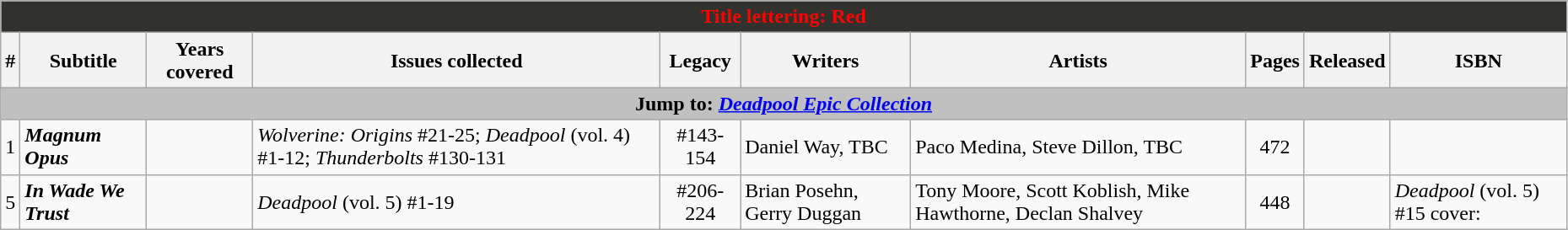<table class="wikitable sortable" width="98%">
<tr>
<th colspan=10 style="background-color: #31312D; color: red;">Title lettering: Red</th>
</tr>
<tr>
<th class="unsortable">#</th>
<th class="unsortable">Subtitle</th>
<th>Years covered</th>
<th class="unsortable">Issues collected</th>
<th>Legacy</th>
<th class="unsortable">Writers</th>
<th class="unsortable">Artists</th>
<th class="unsortable">Pages</th>
<th>Released</th>
<th class="unsortable">ISBN</th>
</tr>
<tr>
<th colspan=10 style="background-color: silver;">Jump to: <a href='#'><em>Deadpool</em> <em>Epic Collection</em></a></th>
</tr>
<tr>
<td>1</td>
<td><strong><em>Magnum Opus</em></strong></td>
<td></td>
<td><em>Wolverine: Origins</em> #21-25; <em>Deadpool</em> (vol. 4) #1-12; <em>Thunderbolts</em> #130-131</td>
<td style="text-align: center;">#143-154</td>
<td>Daniel Way, TBC</td>
<td>Paco Medina, Steve Dillon, TBC</td>
<td style="text-align: center;">472</td>
<td></td>
<td></td>
</tr>
<tr>
<td>5</td>
<td><strong><em>In Wade We Trust</em></strong></td>
<td></td>
<td><em>Deadpool</em> (vol. 5) #1-19</td>
<td style="text-align: center;">#206-224</td>
<td>Brian Posehn, Gerry Duggan</td>
<td>Tony Moore, Scott Koblish, Mike Hawthorne, Declan Shalvey</td>
<td style="text-align: center;">448</td>
<td></td>
<td><em>Deadpool</em> (vol. 5) #15 cover: </td>
</tr>
</table>
